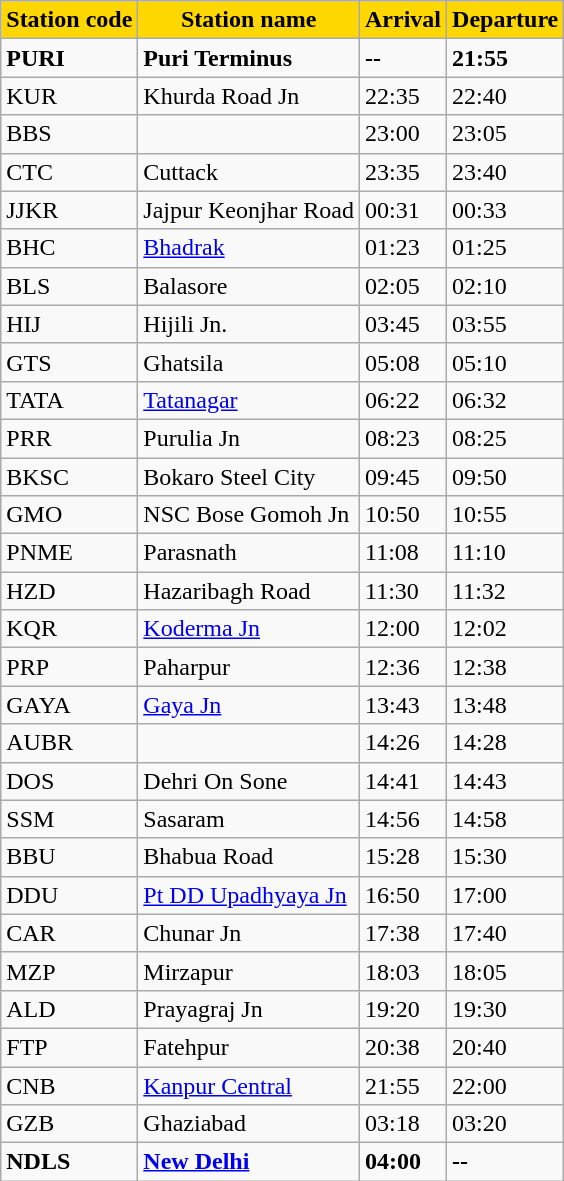<table class="wikitable">
<tr>
<th style="background-color:#FFD700">Station code</th>
<th ! style="background-color:#FFD700">Station name</th>
<th ! style="background-color:#FFD700">Arrival</th>
<th ! style="background-color:#FFD700">Departure</th>
</tr>
<tr>
<td valign="top"><strong>PURI</strong></td>
<td valign="top"><strong>Puri Terminus</strong></td>
<td valign="top"><strong>--</strong></td>
<td valign="top"><strong>21:55</strong></td>
</tr>
<tr>
<td valign="top">KUR</td>
<td valign="top">Khurda Road Jn</td>
<td valign="top">22:35</td>
<td valign="top">22:40</td>
</tr>
<tr>
<td valign="top">BBS</td>
<td valign="top"></td>
<td valign="top">23:00</td>
<td valign="top">23:05</td>
</tr>
<tr>
<td valign="top">CTC</td>
<td valign="top">Cuttack</td>
<td valign="top">23:35</td>
<td valign="top">23:40</td>
</tr>
<tr>
<td valign="top">JJKR</td>
<td valign="top">Jajpur Keonjhar Road</td>
<td valign="top">00:31</td>
<td valign="top">00:33</td>
</tr>
<tr>
<td valign="top">BHC</td>
<td valign="top"><a href='#'>Bhadrak</a></td>
<td valign="top">01:23</td>
<td valign="top">01:25</td>
</tr>
<tr>
<td valign="top">BLS</td>
<td valign="top">Balasore</td>
<td valign="top">02:05</td>
<td valign="top">02:10</td>
</tr>
<tr>
<td valign="top">HIJ</td>
<td valign="top">Hijili Jn.</td>
<td valign="top">03:45</td>
<td valign="top">03:55</td>
</tr>
<tr>
<td valign="top">GTS</td>
<td valign="top">Ghatsila</td>
<td valign="top">05:08</td>
<td valign="top">05:10</td>
</tr>
<tr>
<td valign="top">TATA</td>
<td valign="top"><a href='#'>Tatanagar</a></td>
<td valign="top">06:22</td>
<td valign="top">06:32</td>
</tr>
<tr>
<td valign="top">PRR</td>
<td valign="top">Purulia Jn</td>
<td valign="top">08:23</td>
<td valign="top">08:25</td>
</tr>
<tr>
<td valign="top">BKSC</td>
<td valign="top">Bokaro Steel City</td>
<td valign="top">09:45</td>
<td valign="top">09:50</td>
</tr>
<tr>
<td valign="top">GMO</td>
<td valign="top">NSC Bose Gomoh Jn</td>
<td valign="top">10:50</td>
<td valign="top">10:55</td>
</tr>
<tr>
<td>PNME</td>
<td>Parasnath</td>
<td>11:08</td>
<td>11:10</td>
</tr>
<tr>
<td>HZD</td>
<td>Hazaribagh Road</td>
<td>11:30</td>
<td>11:32</td>
</tr>
<tr>
<td valign="top">KQR</td>
<td valign="top"><a href='#'>Koderma Jn</a></td>
<td valign="top">12:00</td>
<td valign="top">12:02</td>
</tr>
<tr>
<td valign="top">PRP</td>
<td valign="top">Paharpur</td>
<td valign="top">12:36</td>
<td valign="top">12:38</td>
</tr>
<tr>
<td valign="top">GAYA</td>
<td valign="top"><a href='#'>Gaya Jn</a></td>
<td valign="top">13:43</td>
<td valign="top">13:48</td>
</tr>
<tr>
<td valign="top">AUBR</td>
<td valign="top"></td>
<td valign="top">14:26</td>
<td valign="top">14:28</td>
</tr>
<tr>
<td valign="top">DOS</td>
<td valign="top">Dehri On Sone</td>
<td valign="top">14:41</td>
<td valign="top">14:43</td>
</tr>
<tr>
<td valign="top">SSM</td>
<td valign="top">Sasaram</td>
<td valign="top">14:56</td>
<td valign="top">14:58</td>
</tr>
<tr>
<td valign="top">BBU</td>
<td valign="top">Bhabua Road</td>
<td valign="top">15:28</td>
<td valign="top">15:30</td>
</tr>
<tr>
<td valign="top">DDU</td>
<td valign="top"><a href='#'>Pt DD Upadhyaya Jn</a></td>
<td valign="top">16:50</td>
<td valign="top">17:00</td>
</tr>
<tr>
<td valign="top">CAR</td>
<td valign="top">Chunar Jn</td>
<td valign="top">17:38</td>
<td valign="top">17:40</td>
</tr>
<tr>
<td valign="top">MZP</td>
<td valign="top">Mirzapur</td>
<td valign="top">18:03</td>
<td valign="top">18:05</td>
</tr>
<tr>
<td valign="top">ALD</td>
<td valign="top">Prayagraj Jn</td>
<td valign="top">19:20</td>
<td valign="top">19:30</td>
</tr>
<tr>
<td valign="top">FTP</td>
<td valign="top">Fatehpur</td>
<td valign="top">20:38</td>
<td valign="top">20:40</td>
</tr>
<tr>
<td valign="top">CNB</td>
<td valign="top"><a href='#'>Kanpur Central</a></td>
<td valign="top">21:55</td>
<td valign="top">22:00</td>
</tr>
<tr>
<td valign="top">GZB</td>
<td valign="top">Ghaziabad</td>
<td valign="top">03:18</td>
<td valign="top">03:20</td>
</tr>
<tr>
<td valign="top"><strong>NDLS</strong></td>
<td valign="top"><strong><a href='#'>New Delhi</a></strong></td>
<td valign="top"><strong>04:00</strong></td>
<td valign="top"><strong>--</strong></td>
</tr>
</table>
